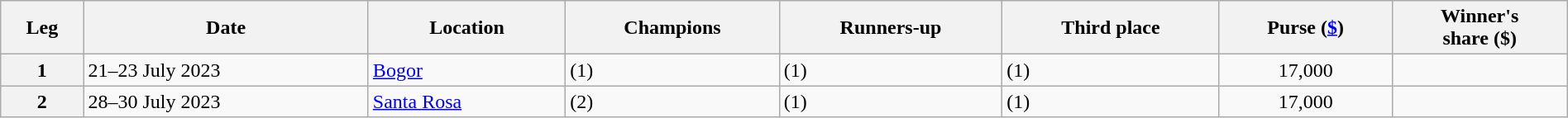<table class="wikitable" style="width:100%">
<tr>
<th>Leg</th>
<th>Date</th>
<th>Location</th>
<th>Champions</th>
<th>Runners-up</th>
<th>Third place</th>
<th>Purse (<a href='#'>$</a>)</th>
<th>Winner's<br>share ($)</th>
</tr>
<tr>
<th>1</th>
<td>21–23 July 2023</td>
<td> <a href='#'>Bogor</a></td>
<td> (1)</td>
<td> (1)</td>
<td> (1)</td>
<td align=center>17,000</td>
<td align=center></td>
</tr>
<tr>
<th>2</th>
<td>28–30 July 2023</td>
<td> <a href='#'>Santa Rosa</a></td>
<td> (2)</td>
<td> (1)</td>
<td> (1)</td>
<td align=center>17,000</td>
<td align=center></td>
</tr>
</table>
